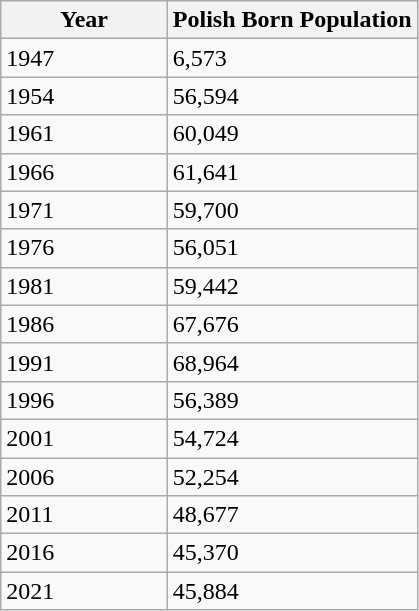<table class="wikitable sortable">
<tr>
<th style=width:40%>Year</th>
<th>Polish Born Population</th>
</tr>
<tr>
<td>1947</td>
<td>6,573</td>
</tr>
<tr>
<td>1954</td>
<td>56,594</td>
</tr>
<tr>
<td>1961</td>
<td>60,049</td>
</tr>
<tr>
<td>1966</td>
<td>61,641</td>
</tr>
<tr>
<td>1971</td>
<td>59,700</td>
</tr>
<tr>
<td>1976</td>
<td>56,051</td>
</tr>
<tr>
<td>1981</td>
<td>59,442</td>
</tr>
<tr>
<td>1986</td>
<td>67,676</td>
</tr>
<tr>
<td>1991</td>
<td>68,964</td>
</tr>
<tr>
<td>1996</td>
<td>56,389</td>
</tr>
<tr>
<td>2001</td>
<td>54,724</td>
</tr>
<tr>
<td>2006</td>
<td>52,254</td>
</tr>
<tr>
<td>2011</td>
<td>48,677</td>
</tr>
<tr>
<td>2016</td>
<td>45,370</td>
</tr>
<tr>
<td>2021</td>
<td>45,884</td>
</tr>
</table>
